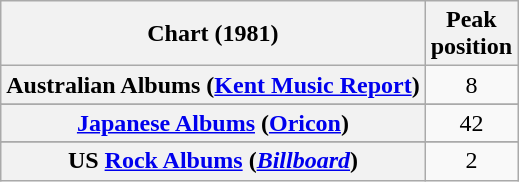<table class="wikitable sortable plainrowheaders" style="text-align:center">
<tr>
<th scope="col">Chart (1981)</th>
<th scope="col">Peak<br>position</th>
</tr>
<tr>
<th scope="row">Australian Albums (<a href='#'>Kent Music Report</a>)</th>
<td>8</td>
</tr>
<tr>
</tr>
<tr>
</tr>
<tr>
</tr>
<tr>
</tr>
<tr>
<th scope="row"><a href='#'>Japanese Albums</a> (<a href='#'>Oricon</a>)</th>
<td>42</td>
</tr>
<tr>
</tr>
<tr>
</tr>
<tr>
</tr>
<tr>
</tr>
<tr>
<th scope="row">US <a href='#'>Rock Albums</a> (<em><a href='#'>Billboard</a></em>)</th>
<td>2</td>
</tr>
</table>
